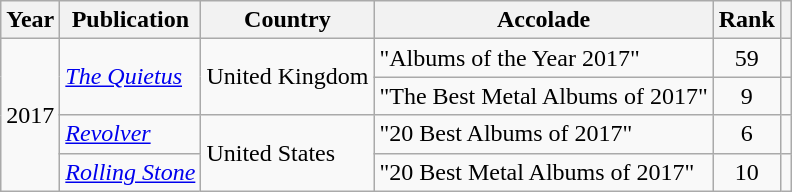<table class="wikitable sortable" style="margin:0em 1em 1em 0pt">
<tr>
<th>Year</th>
<th>Publication</th>
<th>Country</th>
<th class=unsortable>Accolade</th>
<th class=unsortable>Rank</th>
<th class=unsortable></th>
</tr>
<tr>
<td align=center rowspan="4">2017</td>
<td rowspan="2"><em><a href='#'>The Quietus</a></em></td>
<td rowspan="2">United Kingdom</td>
<td>"Albums of the Year 2017"</td>
<td align=center>59</td>
<td align=center></td>
</tr>
<tr>
<td>"The Best Metal Albums of 2017"</td>
<td align=center>9</td>
<td align=center></td>
</tr>
<tr>
<td><em><a href='#'>Revolver</a></em></td>
<td rowspan="2">United States</td>
<td>"20 Best Albums of 2017"</td>
<td align=center>6</td>
<td align=center></td>
</tr>
<tr>
<td><em><a href='#'>Rolling Stone</a></em></td>
<td>"20 Best Metal Albums of 2017"</td>
<td align=center>10</td>
<td align=center></td>
</tr>
</table>
